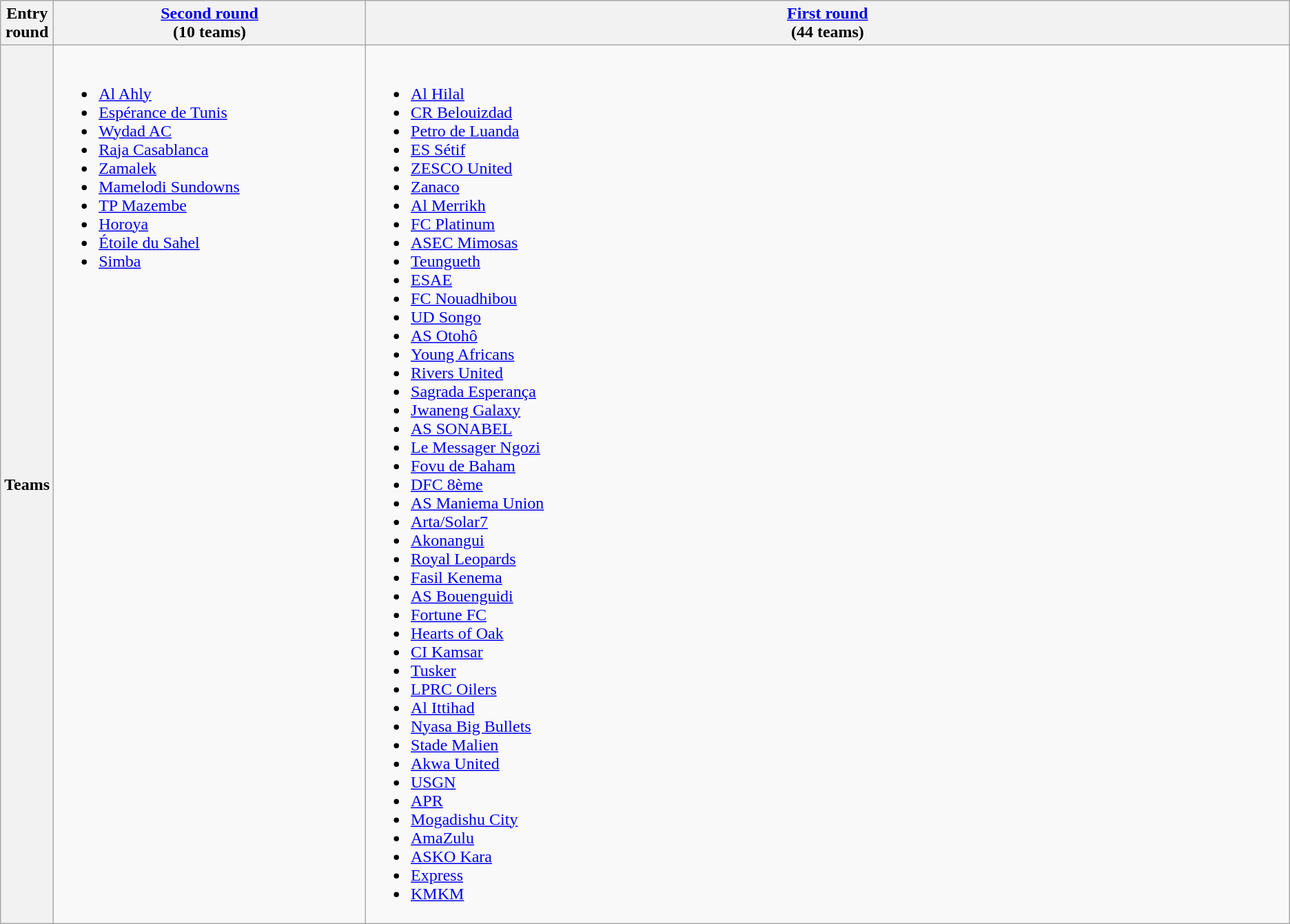<table class="wikitable">
<tr>
<th>Entry round</th>
<th width=25%><a href='#'>Second round</a><br>(10 teams)</th>
<th width=75%><a href='#'>First round</a><br>(44 teams)</th>
</tr>
<tr>
<th>Teams</th>
<td valign=top><br><ul><li> <a href='#'>Al Ahly</a> </li><li> <a href='#'>Espérance de Tunis</a> </li><li> <a href='#'>Wydad AC</a> </li><li> <a href='#'>Raja Casablanca</a> </li><li> <a href='#'>Zamalek</a> </li><li> <a href='#'>Mamelodi Sundowns</a> </li><li> <a href='#'>TP Mazembe</a> </li><li> <a href='#'>Horoya</a> </li><li> <a href='#'>Étoile du Sahel</a> </li><li> <a href='#'>Simba</a> </li></ul></td>
<td valign=top><br><ul><li> <a href='#'>Al Hilal</a> </li><li> <a href='#'>CR Belouizdad</a> </li><li> <a href='#'>Petro de Luanda</a> </li><li> <a href='#'>ES Sétif</a> </li><li> <a href='#'>ZESCO United</a> </li><li> <a href='#'>Zanaco</a> </li><li> <a href='#'>Al Merrikh</a> </li><li> <a href='#'>FC Platinum</a> </li><li> <a href='#'>ASEC Mimosas</a> </li><li> <a href='#'>Teungueth</a> </li><li> <a href='#'>ESAE</a> </li><li> <a href='#'>FC Nouadhibou</a> </li><li> <a href='#'>UD Songo</a> </li><li> <a href='#'>AS Otohô</a> </li><li> <a href='#'>Young Africans</a> </li><li> <a href='#'>Rivers United</a> </li><li> <a href='#'>Sagrada Esperança</a></li><li> <a href='#'>Jwaneng Galaxy</a></li><li> <a href='#'>AS SONABEL</a></li><li> <a href='#'>Le Messager Ngozi</a></li><li> <a href='#'>Fovu de Baham</a></li><li> <a href='#'>DFC 8ème</a></li><li> <a href='#'>AS Maniema Union</a></li><li> <a href='#'>Arta/Solar7</a></li><li> <a href='#'>Akonangui</a></li><li> <a href='#'>Royal Leopards</a></li><li> <a href='#'>Fasil Kenema</a></li><li> <a href='#'>AS Bouenguidi</a></li><li> <a href='#'>Fortune FC</a></li><li> <a href='#'>Hearts of Oak</a></li><li> <a href='#'>CI Kamsar</a></li><li> <a href='#'>Tusker</a></li><li> <a href='#'>LPRC Oilers</a></li><li> <a href='#'>Al Ittihad</a></li><li> <a href='#'>Nyasa Big Bullets</a></li><li> <a href='#'>Stade Malien</a></li><li> <a href='#'>Akwa United</a></li><li> <a href='#'>USGN</a></li><li> <a href='#'>APR</a></li><li> <a href='#'>Mogadishu City</a></li><li> <a href='#'>AmaZulu</a></li><li> <a href='#'>ASKO Kara</a></li><li> <a href='#'>Express</a></li><li> <a href='#'>KMKM</a></li></ul></td>
</tr>
</table>
